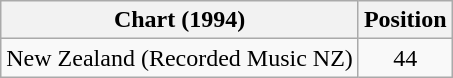<table class="wikitable sortable">
<tr>
<th>Chart (1994)</th>
<th>Position</th>
</tr>
<tr>
<td>New Zealand (Recorded Music NZ)</td>
<td align="center">44</td>
</tr>
</table>
